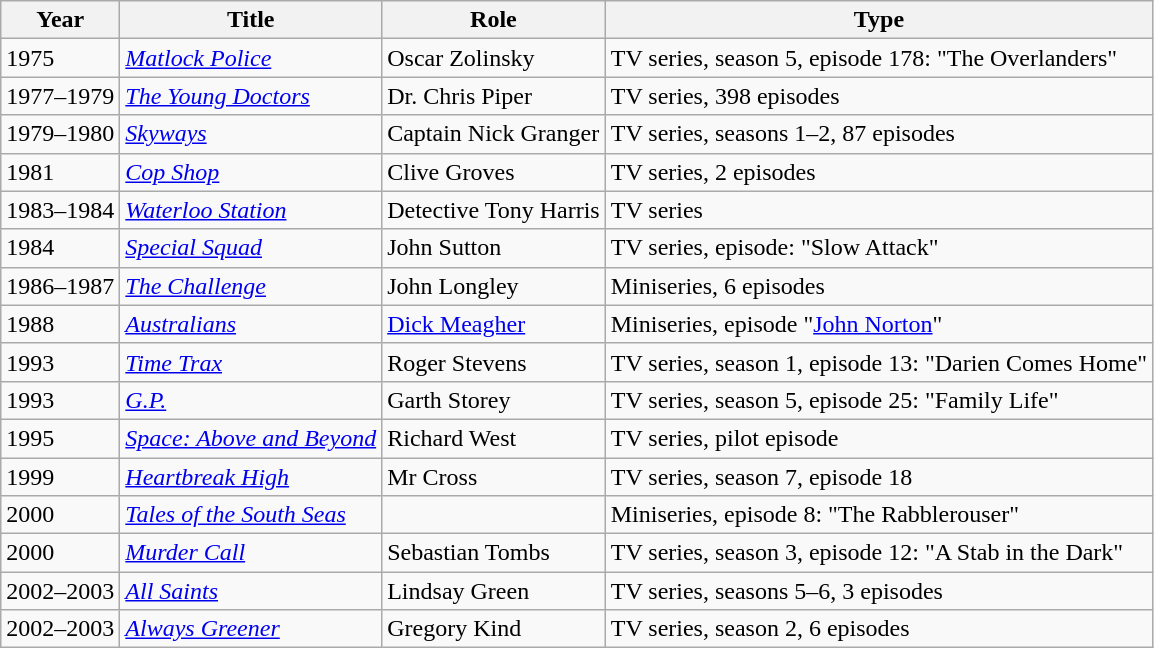<table class=wikitable>
<tr>
<th>Year</th>
<th>Title</th>
<th>Role</th>
<th>Type</th>
</tr>
<tr>
<td>1975</td>
<td><em><a href='#'>Matlock Police</a></em></td>
<td>Oscar Zolinsky</td>
<td>TV series, season 5, episode 178: "The Overlanders"</td>
</tr>
<tr>
<td>1977–1979</td>
<td><em><a href='#'>The Young Doctors</a></em></td>
<td>Dr. Chris Piper</td>
<td>TV series, 398 episodes</td>
</tr>
<tr>
<td>1979–1980</td>
<td><em><a href='#'>Skyways</a></em></td>
<td>Captain Nick Granger</td>
<td>TV series, seasons 1–2, 87 episodes</td>
</tr>
<tr>
<td>1981</td>
<td><em><a href='#'>Cop Shop</a></em></td>
<td>Clive Groves</td>
<td>TV series, 2 episodes</td>
</tr>
<tr>
<td>1983–1984</td>
<td><em><a href='#'>Waterloo Station</a></em></td>
<td>Detective Tony Harris</td>
<td>TV series</td>
</tr>
<tr>
<td>1984</td>
<td><em><a href='#'>Special Squad</a></em></td>
<td>John Sutton</td>
<td>TV series, episode: "Slow Attack"</td>
</tr>
<tr>
<td>1986–1987</td>
<td><em><a href='#'>The Challenge</a></em></td>
<td>John Longley</td>
<td>Miniseries, 6 episodes</td>
</tr>
<tr>
<td>1988</td>
<td><em><a href='#'>Australians</a></em></td>
<td><a href='#'>Dick Meagher</a></td>
<td>Miniseries, episode "<a href='#'>John Norton</a>"</td>
</tr>
<tr>
<td>1993</td>
<td><em><a href='#'>Time Trax</a></em></td>
<td>Roger Stevens</td>
<td>TV series, season 1, episode 13: "Darien Comes Home"</td>
</tr>
<tr>
<td>1993</td>
<td><em><a href='#'>G.P.</a></em></td>
<td>Garth Storey</td>
<td>TV series, season 5, episode 25: "Family Life"</td>
</tr>
<tr>
<td>1995</td>
<td><em><a href='#'>Space: Above and Beyond</a></em></td>
<td>Richard West</td>
<td>TV series, pilot episode</td>
</tr>
<tr>
<td>1999</td>
<td><em><a href='#'>Heartbreak High</a></em></td>
<td>Mr Cross</td>
<td>TV series, season 7, episode 18</td>
</tr>
<tr>
<td>2000</td>
<td><em><a href='#'>Tales of the South Seas</a></em></td>
<td></td>
<td>Miniseries, episode 8: "The Rabblerouser"</td>
</tr>
<tr>
<td>2000</td>
<td><em><a href='#'>Murder Call</a></em></td>
<td>Sebastian Tombs</td>
<td>TV series, season 3, episode 12: "A Stab in the Dark"</td>
</tr>
<tr>
<td>2002–2003</td>
<td><em><a href='#'>All Saints</a></em></td>
<td>Lindsay Green</td>
<td>TV series, seasons 5–6, 3 episodes</td>
</tr>
<tr>
<td>2002–2003</td>
<td><em><a href='#'>Always Greener</a></em></td>
<td>Gregory Kind</td>
<td>TV series, season 2, 6 episodes</td>
</tr>
</table>
